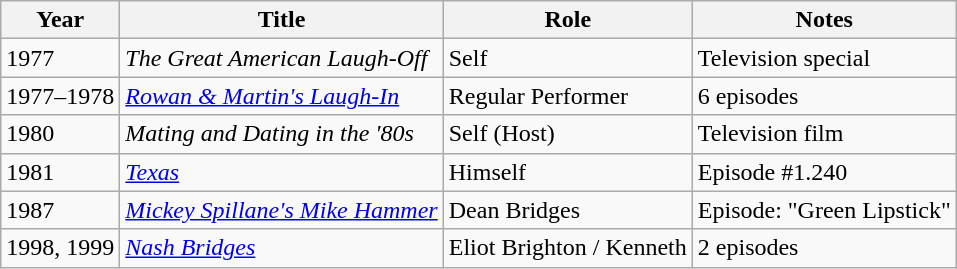<table class="wikitable sortable">
<tr>
<th>Year</th>
<th>Title</th>
<th>Role</th>
<th>Notes</th>
</tr>
<tr>
<td>1977</td>
<td><em>The Great American Laugh-Off</em></td>
<td>Self</td>
<td>Television special</td>
</tr>
<tr>
<td>1977–1978</td>
<td><em><a href='#'>Rowan & Martin's Laugh-In</a></em></td>
<td>Regular Performer</td>
<td>6 episodes</td>
</tr>
<tr>
<td>1980</td>
<td><em>Mating and Dating in the '80s</em></td>
<td>Self (Host)</td>
<td>Television film</td>
</tr>
<tr>
<td>1981</td>
<td><a href='#'><em>Texas</em></a></td>
<td>Himself</td>
<td>Episode #1.240</td>
</tr>
<tr>
<td>1987</td>
<td><a href='#'><em>Mickey Spillane's Mike Hammer</em></a></td>
<td>Dean Bridges</td>
<td>Episode: "Green Lipstick"</td>
</tr>
<tr>
<td>1998, 1999</td>
<td><em><a href='#'>Nash Bridges</a></em></td>
<td>Eliot Brighton / Kenneth</td>
<td>2 episodes</td>
</tr>
</table>
